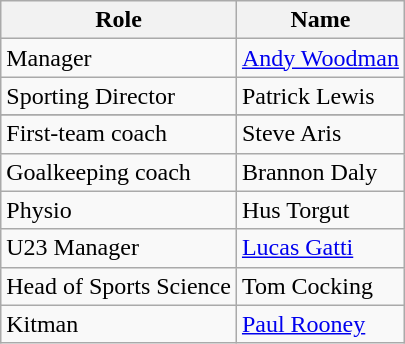<table class=wikitable>
<tr>
<th>Role</th>
<th>Name</th>
</tr>
<tr>
<td>Manager</td>
<td> <a href='#'>Andy Woodman</a></td>
</tr>
<tr>
<td>Sporting Director</td>
<td> Patrick Lewis</td>
</tr>
<tr>
</tr>
<tr>
<td>First-team coach</td>
<td> Steve Aris</td>
</tr>
<tr>
<td>Goalkeeping coach</td>
<td> Brannon Daly</td>
</tr>
<tr>
<td>Physio</td>
<td> Hus Torgut</td>
</tr>
<tr>
<td>U23 Manager</td>
<td> <a href='#'>Lucas Gatti</a></td>
</tr>
<tr>
<td>Head of Sports Science</td>
<td> Tom Cocking</td>
</tr>
<tr>
<td>Kitman</td>
<td> <a href='#'>Paul Rooney</a></td>
</tr>
</table>
